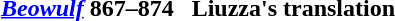<table cellpadding=5 style="margin:1em auto;">
<tr>
<th><em><a href='#'>Beowulf</a></em> 867–874</th>
<th>Liuzza's translation</th>
</tr>
<tr>
<td></td>
<td></td>
</tr>
</table>
